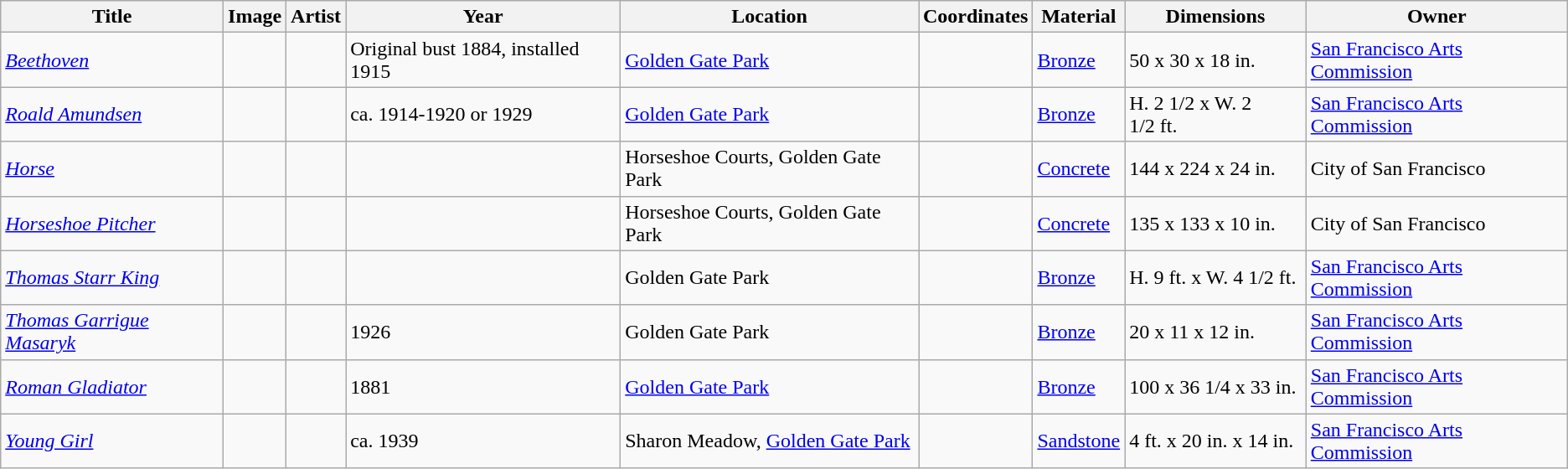<table class="wikitable sortable">
<tr>
<th>Title</th>
<th>Image</th>
<th>Artist</th>
<th>Year</th>
<th>Location</th>
<th>Coordinates</th>
<th>Material</th>
<th>Dimensions</th>
<th>Owner</th>
</tr>
<tr>
<td><em><a href='#'>Beethoven</a></em></td>
<td></td>
<td></td>
<td>Original bust 1884, installed 1915</td>
<td><a href='#'>Golden Gate Park</a></td>
<td><small></small></td>
<td><a href='#'>Bronze</a></td>
<td>50 x 30 x 18 in.</td>
<td><a href='#'>San Francisco Arts Commission</a></td>
</tr>
<tr>
<td><em><a href='#'>Roald Amundsen</a></em></td>
<td></td>
<td></td>
<td>ca. 1914-1920 or 1929</td>
<td><a href='#'>Golden Gate Park</a></td>
<td><small></small></td>
<td><a href='#'>Bronze</a></td>
<td>H. 2 1/2 x W. 2 1/2 ft.</td>
<td><a href='#'>San Francisco Arts Commission</a></td>
</tr>
<tr>
<td><em><a href='#'>Horse</a></em></td>
<td></td>
<td></td>
<td></td>
<td>Horseshoe Courts, Golden Gate Park</td>
<td><small></small></td>
<td><a href='#'>Concrete</a></td>
<td>144 x 224 x 24 in.</td>
<td>City of San Francisco</td>
</tr>
<tr>
<td><em><a href='#'>Horseshoe Pitcher</a></em></td>
<td></td>
<td></td>
<td></td>
<td>Horseshoe Courts, Golden Gate Park</td>
<td></td>
<td><a href='#'>Concrete</a></td>
<td>135 x 133 x 10 in.</td>
<td>City of San Francisco</td>
</tr>
<tr>
<td><em><a href='#'>Thomas Starr King</a></em></td>
<td></td>
<td></td>
<td></td>
<td>Golden Gate Park</td>
<td><small></small></td>
<td><a href='#'>Bronze</a></td>
<td>H. 9 ft. x W. 4 1/2 ft.</td>
<td><a href='#'>San Francisco Arts Commission</a></td>
</tr>
<tr>
<td><em><a href='#'>Thomas Garrigue Masaryk</a></em></td>
<td></td>
<td></td>
<td>1926</td>
<td>Golden Gate Park</td>
<td><small></small></td>
<td><a href='#'>Bronze</a></td>
<td>20 x 11 x 12 in.</td>
<td><a href='#'>San Francisco Arts Commission</a></td>
</tr>
<tr>
<td><em><a href='#'>Roman Gladiator</a></em></td>
<td></td>
<td></td>
<td>1881</td>
<td><a href='#'>Golden Gate Park</a></td>
<td><small></small></td>
<td><a href='#'>Bronze</a></td>
<td>100 x 36 1/4 x 33 in.</td>
<td><a href='#'>San Francisco Arts Commission</a></td>
</tr>
<tr>
<td><em><a href='#'>Young Girl</a></em></td>
<td></td>
<td></td>
<td>ca. 1939</td>
<td>Sharon Meadow, <a href='#'>Golden Gate Park</a></td>
<td></td>
<td><a href='#'>Sandstone</a></td>
<td>4 ft. x 20 in. x 14 in.</td>
<td><a href='#'>San Francisco Arts Commission</a></td>
</tr>
</table>
